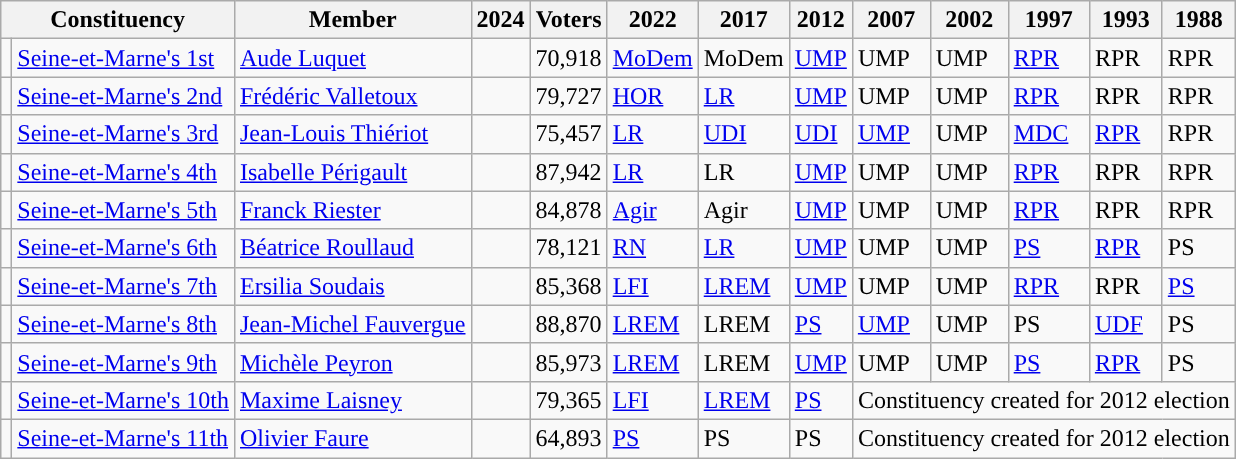<table class="wikitable sortable">
<tr>
<th colspan="2">Constituency</th>
<th>Member</th>
<th>2024</th>
<th>Voters</th>
<th>2022</th>
<th>2017</th>
<th>2012</th>
<th>2007</th>
<th>2002</th>
<th>1997</th>
<th>1993</th>
<th>1988</th>
</tr>
<tr>
<td style="background-color: "></td>
<td><a href='#'>Seine-et-Marne's 1st</a></td>
<td><a href='#'>Aude Luquet</a></td>
<td></td>
<td>70,918</td>
<td><a href='#'>MoDem</a></td>
<td>MoDem</td>
<td><a href='#'>UMP</a></td>
<td>UMP</td>
<td>UMP</td>
<td><a href='#'>RPR</a></td>
<td>RPR</td>
<td>RPR</td>
</tr>
<tr>
<td style="background-color: "></td>
<td><a href='#'>Seine-et-Marne's 2nd</a></td>
<td><a href='#'>Frédéric Valletoux</a></td>
<td></td>
<td>79,727</td>
<td><a href='#'>HOR</a></td>
<td><a href='#'>LR</a></td>
<td><a href='#'>UMP</a></td>
<td>UMP</td>
<td>UMP</td>
<td><a href='#'>RPR</a></td>
<td>RPR</td>
<td>RPR</td>
</tr>
<tr>
<td style="background-color: "></td>
<td><a href='#'>Seine-et-Marne's 3rd</a></td>
<td><a href='#'>Jean-Louis Thiériot</a></td>
<td></td>
<td>75,457</td>
<td><a href='#'>LR</a></td>
<td><a href='#'>UDI</a></td>
<td><a href='#'>UDI</a></td>
<td><a href='#'>UMP</a></td>
<td>UMP</td>
<td><a href='#'>MDC</a></td>
<td><a href='#'>RPR</a></td>
<td>RPR</td>
</tr>
<tr>
<td style="background-color: "></td>
<td><a href='#'>Seine-et-Marne's 4th</a></td>
<td><a href='#'>Isabelle Périgault</a></td>
<td></td>
<td>87,942</td>
<td><a href='#'>LR</a></td>
<td>LR</td>
<td><a href='#'>UMP</a></td>
<td>UMP</td>
<td>UMP</td>
<td><a href='#'>RPR</a></td>
<td>RPR</td>
<td>RPR</td>
</tr>
<tr>
<td style="background-color: "></td>
<td><a href='#'>Seine-et-Marne's 5th</a></td>
<td><a href='#'>Franck Riester</a></td>
<td></td>
<td>84,878</td>
<td><a href='#'>Agir</a></td>
<td>Agir</td>
<td><a href='#'>UMP</a></td>
<td>UMP</td>
<td>UMP</td>
<td><a href='#'>RPR</a></td>
<td>RPR</td>
<td>RPR</td>
</tr>
<tr>
<td style="background-color: "></td>
<td><a href='#'>Seine-et-Marne's 6th</a></td>
<td><a href='#'>Béatrice Roullaud</a></td>
<td></td>
<td>78,121</td>
<td><a href='#'>RN</a></td>
<td><a href='#'>LR</a></td>
<td><a href='#'>UMP</a></td>
<td>UMP</td>
<td>UMP</td>
<td><a href='#'>PS</a></td>
<td><a href='#'>RPR</a></td>
<td>PS</td>
</tr>
<tr>
<td style="background-color: "></td>
<td><a href='#'>Seine-et-Marne's 7th</a></td>
<td><a href='#'>Ersilia Soudais</a></td>
<td></td>
<td>85,368</td>
<td><a href='#'>LFI</a></td>
<td><a href='#'>LREM</a></td>
<td><a href='#'>UMP</a></td>
<td>UMP</td>
<td>UMP</td>
<td><a href='#'>RPR</a></td>
<td>RPR</td>
<td><a href='#'>PS</a></td>
</tr>
<tr>
<td style="background-color: "></td>
<td><a href='#'>Seine-et-Marne's 8th</a></td>
<td><a href='#'>Jean-Michel Fauvergue</a></td>
<td></td>
<td>88,870</td>
<td><a href='#'>LREM</a></td>
<td>LREM</td>
<td><a href='#'>PS</a></td>
<td><a href='#'>UMP</a></td>
<td>UMP</td>
<td>PS</td>
<td><a href='#'>UDF</a></td>
<td>PS</td>
</tr>
<tr>
<td style="background-color: "></td>
<td><a href='#'>Seine-et-Marne's 9th</a></td>
<td><a href='#'>Michèle Peyron</a></td>
<td></td>
<td>85,973</td>
<td><a href='#'>LREM</a></td>
<td>LREM</td>
<td><a href='#'>UMP</a></td>
<td>UMP</td>
<td>UMP</td>
<td><a href='#'>PS</a></td>
<td><a href='#'>RPR</a></td>
<td>PS</td>
</tr>
<tr>
<td style="background-color: "></td>
<td><a href='#'>Seine-et-Marne's 10th</a></td>
<td><a href='#'>Maxime Laisney</a></td>
<td></td>
<td>79,365</td>
<td><a href='#'>LFI</a></td>
<td><a href='#'>LREM</a></td>
<td><a href='#'>PS</a></td>
<td colspan="5">Constituency created for 2012 election</td>
</tr>
<tr>
<td style="background-color: "></td>
<td><a href='#'>Seine-et-Marne's 11th</a></td>
<td><a href='#'>Olivier Faure</a></td>
<td></td>
<td>64,893</td>
<td><a href='#'>PS</a></td>
<td>PS</td>
<td>PS</td>
<td colspan="5">Constituency created for 2012 election</td>
</tr>
</table>
